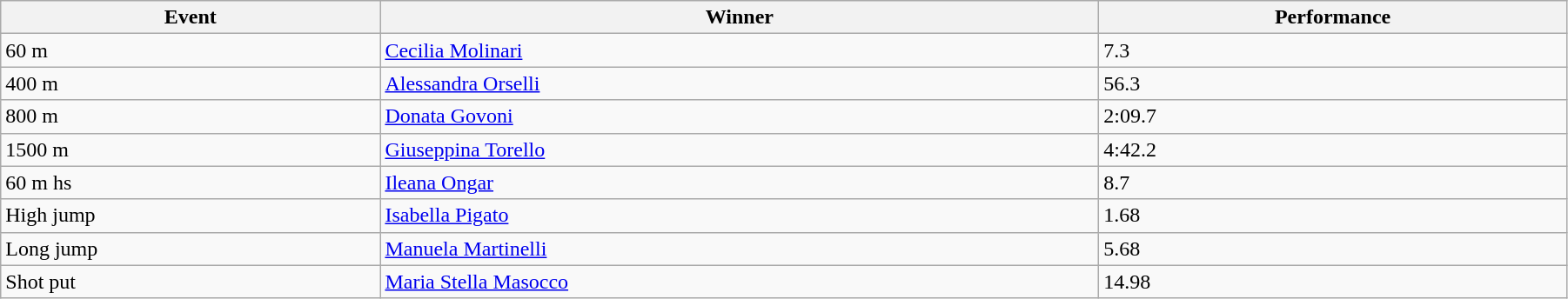<table class="wikitable" width=95% style="font-size:100%; text-align:left;">
<tr>
<th>Event</th>
<th>Winner</th>
<th>Performance</th>
</tr>
<tr>
<td>60 m</td>
<td><a href='#'>Cecilia Molinari </a></td>
<td>7.3</td>
</tr>
<tr>
<td>400 m</td>
<td><a href='#'>Alessandra Orselli</a></td>
<td>56.3</td>
</tr>
<tr>
<td>800 m</td>
<td><a href='#'>Donata Govoni</a></td>
<td>2:09.7</td>
</tr>
<tr>
<td>1500 m</td>
<td><a href='#'>Giuseppina Torello</a></td>
<td>4:42.2</td>
</tr>
<tr>
<td>60 m hs</td>
<td><a href='#'>Ileana Ongar</a></td>
<td>8.7</td>
</tr>
<tr>
<td>High jump</td>
<td><a href='#'>Isabella Pigato</a></td>
<td>1.68</td>
</tr>
<tr>
<td>Long jump</td>
<td><a href='#'>Manuela Martinelli</a></td>
<td>5.68</td>
</tr>
<tr>
<td>Shot put</td>
<td><a href='#'>Maria Stella Masocco</a></td>
<td>14.98</td>
</tr>
</table>
